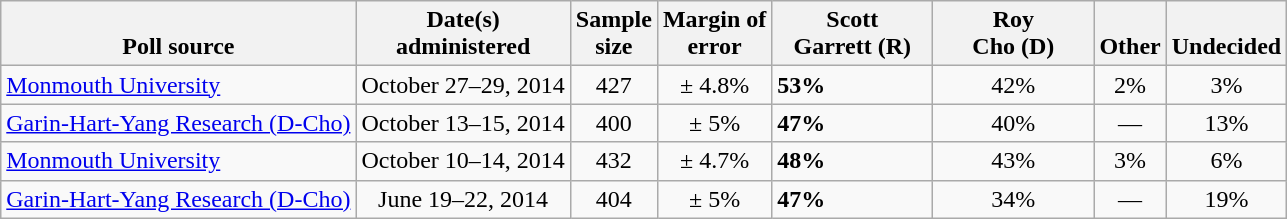<table class="wikitable">
<tr valign= bottom>
<th>Poll source</th>
<th>Date(s)<br>administered</th>
<th>Sample<br>size</th>
<th>Margin of<br>error</th>
<th style="width:100px;">Scott<br>Garrett (R)</th>
<th style="width:100px;">Roy<br>Cho (D)</th>
<th>Other</th>
<th>Undecided</th>
</tr>
<tr>
<td><a href='#'>Monmouth University</a></td>
<td align=center>October 27–29, 2014</td>
<td align=center>427</td>
<td align=center>± 4.8%</td>
<td><strong>53%</strong></td>
<td align=center>42%</td>
<td align=center>2%</td>
<td align=center>3%</td>
</tr>
<tr>
<td><a href='#'>Garin-Hart-Yang Research (D-Cho)</a></td>
<td align=center>October 13–15, 2014</td>
<td align=center>400</td>
<td align=center>± 5%</td>
<td><strong>47%</strong></td>
<td align=center>40%</td>
<td align=center>—</td>
<td align=center>13%</td>
</tr>
<tr>
<td><a href='#'>Monmouth University</a></td>
<td align=center>October 10–14, 2014</td>
<td align=center>432</td>
<td align=center>± 4.7%</td>
<td><strong>48%</strong></td>
<td align=center>43%</td>
<td align=center>3%</td>
<td align=center>6%</td>
</tr>
<tr>
<td><a href='#'>Garin-Hart-Yang Research (D-Cho)</a></td>
<td align=center>June 19–22, 2014</td>
<td align=center>404</td>
<td align=center>± 5%</td>
<td><strong>47%</strong></td>
<td align=center>34%</td>
<td align=center>—</td>
<td align=center>19%</td>
</tr>
</table>
